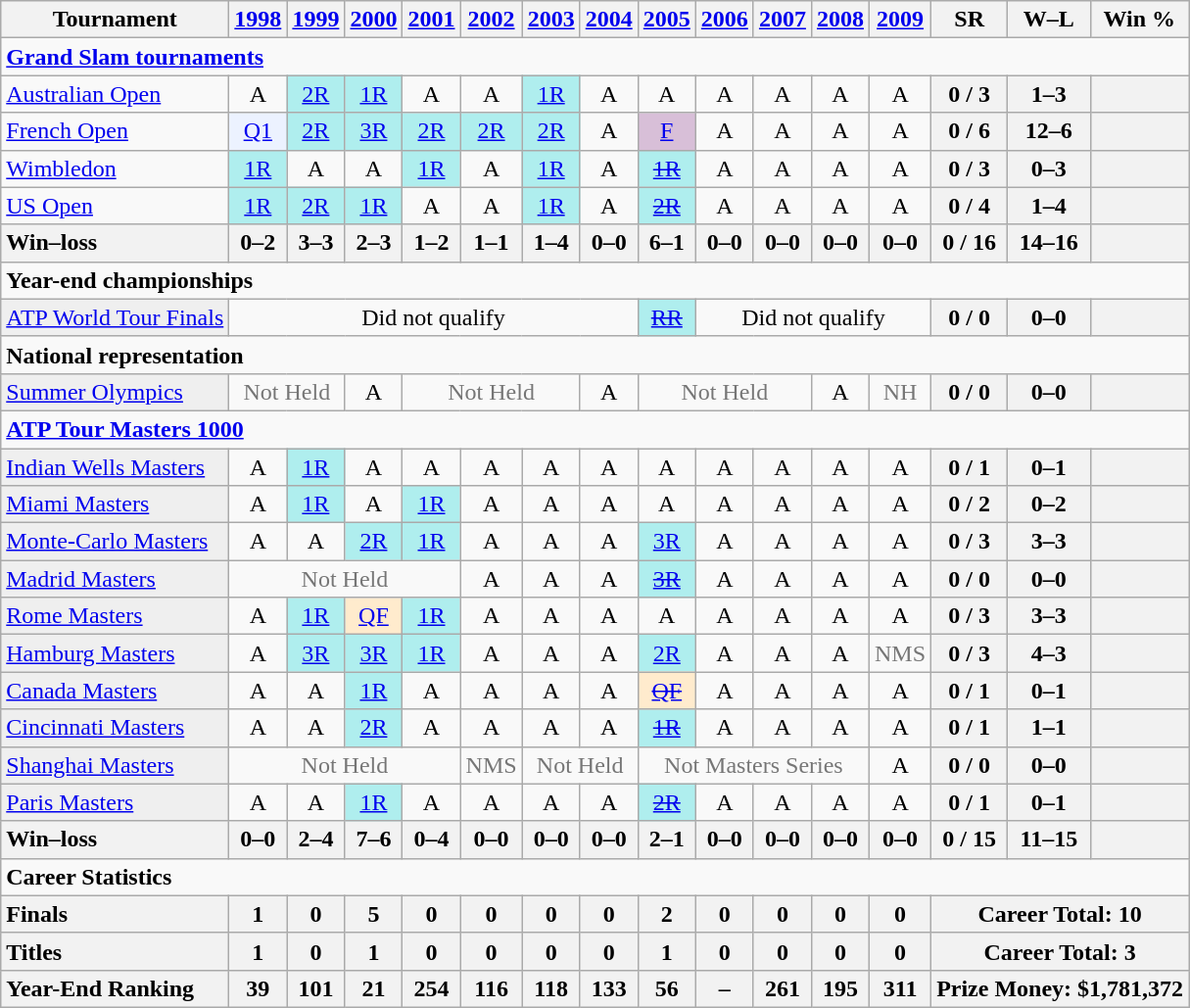<table class=wikitable style=text-align:center>
<tr>
<th>Tournament</th>
<th><a href='#'>1998</a></th>
<th><a href='#'>1999</a></th>
<th><a href='#'>2000</a></th>
<th><a href='#'>2001</a></th>
<th><a href='#'>2002</a></th>
<th><a href='#'>2003</a></th>
<th><a href='#'>2004</a></th>
<th><a href='#'>2005</a></th>
<th><a href='#'>2006</a></th>
<th><a href='#'>2007</a></th>
<th><a href='#'>2008</a></th>
<th><a href='#'>2009</a></th>
<th>SR</th>
<th>W–L</th>
<th>Win %</th>
</tr>
<tr>
<td colspan=25 style=text-align:left><a href='#'><strong>Grand Slam tournaments</strong></a></td>
</tr>
<tr>
<td align=left><a href='#'>Australian Open</a></td>
<td>A</td>
<td bgcolor=afeeee><a href='#'>2R</a></td>
<td bgcolor=afeeee><a href='#'>1R</a></td>
<td>A</td>
<td>A</td>
<td bgcolor=afeeee><a href='#'>1R</a></td>
<td>A</td>
<td>A</td>
<td>A</td>
<td>A</td>
<td>A</td>
<td>A</td>
<th>0 / 3</th>
<th>1–3</th>
<th></th>
</tr>
<tr>
<td align=left><a href='#'>French Open</a></td>
<td bgcolor=ecf2ff><a href='#'>Q1</a></td>
<td bgcolor=afeeee><a href='#'>2R</a></td>
<td bgcolor=afeeee><a href='#'>3R</a></td>
<td bgcolor=afeeee><a href='#'>2R</a></td>
<td bgcolor=afeeee><a href='#'>2R</a></td>
<td bgcolor=afeeee><a href='#'>2R</a></td>
<td>A</td>
<td bgcolor=D8BFD8><a href='#'>F</a></td>
<td>A</td>
<td>A</td>
<td>A</td>
<td>A</td>
<th>0 / 6</th>
<th>12–6</th>
<th></th>
</tr>
<tr>
<td align=left><a href='#'>Wimbledon</a></td>
<td bgcolor=afeeee><a href='#'>1R</a></td>
<td>A</td>
<td>A</td>
<td bgcolor=afeeee><a href='#'>1R</a></td>
<td>A</td>
<td bgcolor=afeeee><a href='#'>1R</a></td>
<td>A</td>
<td bgcolor=afeeee><a href='#'><s>1R</s></a></td>
<td>A</td>
<td>A</td>
<td>A</td>
<td>A</td>
<th>0 / 3</th>
<th>0–3</th>
<th></th>
</tr>
<tr>
<td align=left><a href='#'>US Open</a></td>
<td bgcolor=afeeee><a href='#'>1R</a></td>
<td bgcolor=afeeee><a href='#'>2R</a></td>
<td bgcolor=afeeee><a href='#'>1R</a></td>
<td>A</td>
<td>A</td>
<td bgcolor=afeeee><a href='#'>1R</a></td>
<td>A</td>
<td bgcolor=afeeee><a href='#'><s>2R</s></a></td>
<td>A</td>
<td>A</td>
<td>A</td>
<td>A</td>
<th>0 / 4</th>
<th>1–4</th>
<th></th>
</tr>
<tr>
<th style=text-align:left>Win–loss</th>
<th>0–2</th>
<th>3–3</th>
<th>2–3</th>
<th>1–2</th>
<th>1–1</th>
<th>1–4</th>
<th>0–0</th>
<th>6–1</th>
<th>0–0</th>
<th>0–0</th>
<th>0–0</th>
<th>0–0</th>
<th>0 / 16</th>
<th>14–16</th>
<th></th>
</tr>
<tr>
<td colspan=25 style=text-align:left><strong>Year-end championships</strong></td>
</tr>
<tr>
<td style="background:#EFEFEF;"><a href='#'>ATP World Tour Finals</a></td>
<td colspan=7 align=center>Did not qualify</td>
<td bgcolor=afeeee><a href='#'><s>RR</s></a></td>
<td colspan=4 align=center>Did not qualify</td>
<th>0 / 0</th>
<th>0–0</th>
<th></th>
</tr>
<tr>
<td colspan=25 style=text-align:left><strong>National representation</strong></td>
</tr>
<tr>
<td bgcolor=efefef align=left><a href='#'>Summer Olympics</a></td>
<td colspan=2 align=center style=color:#767676>Not Held</td>
<td>A</td>
<td colspan=3 align=center style=color:#767676>Not Held</td>
<td>A</td>
<td colspan=3 align=center style=color:#767676>Not Held</td>
<td>A</td>
<td colspan=1 align=center style=color:#767676>NH</td>
<th>0 / 0</th>
<th>0–0</th>
<th></th>
</tr>
<tr>
<td colspan=25 style=text-align:left><strong><a href='#'>ATP Tour Masters 1000</a></strong></td>
</tr>
<tr>
<td bgcolor=efefef align=left><a href='#'>Indian Wells Masters</a></td>
<td>A</td>
<td bgcolor=afeeee><a href='#'>1R</a></td>
<td>A</td>
<td>A</td>
<td>A</td>
<td>A</td>
<td>A</td>
<td>A</td>
<td>A</td>
<td>A</td>
<td>A</td>
<td>A</td>
<th>0 / 1</th>
<th>0–1</th>
<th></th>
</tr>
<tr>
<td bgcolor=efefef align=left><a href='#'>Miami Masters</a></td>
<td>A</td>
<td bgcolor=afeeee><a href='#'>1R</a></td>
<td>A</td>
<td bgcolor=afeeee><a href='#'>1R</a></td>
<td>A</td>
<td>A</td>
<td>A</td>
<td>A</td>
<td>A</td>
<td>A</td>
<td>A</td>
<td>A</td>
<th>0 / 2</th>
<th>0–2</th>
<th></th>
</tr>
<tr>
<td bgcolor=efefef align=left><a href='#'>Monte-Carlo Masters</a></td>
<td>A</td>
<td>A</td>
<td bgcolor=afeeee><a href='#'>2R</a></td>
<td bgcolor=afeeee><a href='#'>1R</a></td>
<td>A</td>
<td>A</td>
<td>A</td>
<td bgcolor=afeeee><a href='#'>3R</a></td>
<td>A</td>
<td>A</td>
<td>A</td>
<td>A</td>
<th>0 / 3</th>
<th>3–3</th>
<th></th>
</tr>
<tr>
<td bgcolor=efefef align=left><a href='#'>Madrid Masters</a></td>
<td colspan=4 align=center style=color:#767676>Not Held</td>
<td>A</td>
<td>A</td>
<td>A</td>
<td bgcolor=afeeee><a href='#'><s>3R</s></a></td>
<td>A</td>
<td>A</td>
<td>A</td>
<td>A</td>
<th>0 / 0</th>
<th>0–0</th>
<th></th>
</tr>
<tr>
<td bgcolor=efefef align=left><a href='#'>Rome Masters</a></td>
<td>A</td>
<td bgcolor=afeeee><a href='#'>1R</a></td>
<td bgcolor=ffebcd><a href='#'>QF</a></td>
<td bgcolor=afeeee><a href='#'>1R</a></td>
<td>A</td>
<td>A</td>
<td>A</td>
<td>A</td>
<td>A</td>
<td>A</td>
<td>A</td>
<td>A</td>
<th>0 / 3</th>
<th>3–3</th>
<th></th>
</tr>
<tr>
<td bgcolor=efefef align=left><a href='#'>Hamburg Masters</a></td>
<td>A</td>
<td bgcolor=afeeee><a href='#'>3R</a></td>
<td bgcolor=afeeee><a href='#'>3R</a></td>
<td bgcolor=afeeee><a href='#'>1R</a></td>
<td>A</td>
<td>A</td>
<td>A</td>
<td bgcolor=afeeee><a href='#'>2R</a></td>
<td>A</td>
<td>A</td>
<td>A</td>
<td colspan=1 align=center style=color:#767676>NMS</td>
<th>0 / 3</th>
<th>4–3</th>
<th></th>
</tr>
<tr>
<td bgcolor=efefef align=left><a href='#'>Canada Masters</a></td>
<td>A</td>
<td>A</td>
<td bgcolor=afeeee><a href='#'>1R</a></td>
<td>A</td>
<td>A</td>
<td>A</td>
<td>A</td>
<td bgcolor=ffebcd><a href='#'><s>QF</s></a></td>
<td>A</td>
<td>A</td>
<td>A</td>
<td>A</td>
<th>0 / 1</th>
<th>0–1</th>
<th></th>
</tr>
<tr>
<td bgcolor=efefef align=left><a href='#'>Cincinnati Masters</a></td>
<td>A</td>
<td>A</td>
<td bgcolor=afeeee><a href='#'>2R</a></td>
<td>A</td>
<td>A</td>
<td>A</td>
<td>A</td>
<td bgcolor=afeeee><a href='#'><s>1R</s></a></td>
<td>A</td>
<td>A</td>
<td>A</td>
<td>A</td>
<th>0 / 1</th>
<th>1–1</th>
<th></th>
</tr>
<tr>
<td bgcolor=efefef align=left><a href='#'>Shanghai Masters</a></td>
<td colspan=4 align=center style=color:#767676>Not Held</td>
<td colspan=1 align=center style=color:#767676>NMS</td>
<td colspan=2 align=center style=color:#767676>Not Held</td>
<td colspan=4 align=center style=color:#767676>Not Masters Series</td>
<td>A</td>
<th>0 / 0</th>
<th>0–0</th>
<th></th>
</tr>
<tr>
<td bgcolor=efefef align=left><a href='#'>Paris Masters</a></td>
<td>A</td>
<td>A</td>
<td bgcolor=afeeee><a href='#'>1R</a></td>
<td>A</td>
<td>A</td>
<td>A</td>
<td>A</td>
<td bgcolor=afeeee><a href='#'><s>2R</s></a></td>
<td>A</td>
<td>A</td>
<td>A</td>
<td>A</td>
<th>0 / 1</th>
<th>0–1</th>
<th></th>
</tr>
<tr>
<th style=text-align:left>Win–loss</th>
<th>0–0</th>
<th>2–4</th>
<th>7–6</th>
<th>0–4</th>
<th>0–0</th>
<th>0–0</th>
<th>0–0</th>
<th>2–1</th>
<th>0–0</th>
<th>0–0</th>
<th>0–0</th>
<th>0–0</th>
<th>0 / 15</th>
<th>11–15</th>
<th></th>
</tr>
<tr>
<td colspan=25 style=text-align:left><strong>Career Statistics</strong></td>
</tr>
<tr>
<th style=text-align:left><strong>Finals</strong></th>
<th>1</th>
<th>0</th>
<th>5</th>
<th>0</th>
<th>0</th>
<th>0</th>
<th>0</th>
<th>2</th>
<th>0</th>
<th>0</th>
<th>0</th>
<th>0</th>
<th colspan="3">Career Total: 10</th>
</tr>
<tr>
<th style=text-align:left><strong>Titles</strong></th>
<th>1</th>
<th>0</th>
<th>1</th>
<th>0</th>
<th>0</th>
<th>0</th>
<th>0</th>
<th>1</th>
<th>0</th>
<th>0</th>
<th>0</th>
<th>0</th>
<th colspan="3">Career Total: 3</th>
</tr>
<tr>
<th style=text-align:left><strong>Year-End Ranking</strong></th>
<th>39</th>
<th>101</th>
<th>21</th>
<th>254</th>
<th>116</th>
<th>118</th>
<th>133</th>
<th>56</th>
<th>–</th>
<th>261</th>
<th>195</th>
<th>311</th>
<th colspan="3">Prize Money: $1,781,372</th>
</tr>
</table>
